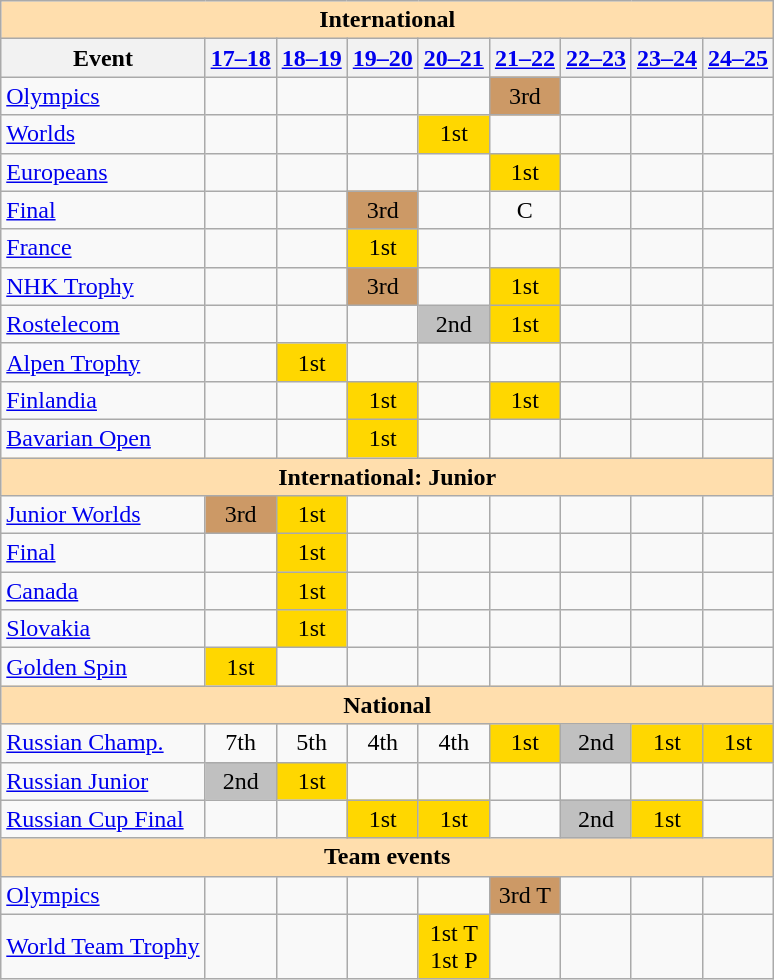<table class="wikitable" style="text-align:center">
<tr>
<th style="background-color: #ffdead; " colspan=9 align=center>International</th>
</tr>
<tr>
<th>Event</th>
<th><a href='#'>17–18</a></th>
<th><a href='#'>18–19</a></th>
<th><a href='#'>19–20</a></th>
<th><a href='#'>20–21</a></th>
<th><a href='#'>21–22</a></th>
<th><a href='#'>22–23</a></th>
<th><a href='#'>23–24</a></th>
<th><a href='#'>24–25</a></th>
</tr>
<tr>
<td align=left><a href='#'>Olympics</a></td>
<td></td>
<td></td>
<td></td>
<td></td>
<td bgcolor=cc9966>3rd</td>
<td></td>
<td></td>
<td></td>
</tr>
<tr>
<td align=left><a href='#'>Worlds</a></td>
<td></td>
<td></td>
<td></td>
<td bgcolor=gold>1st</td>
<td></td>
<td></td>
<td></td>
<td></td>
</tr>
<tr>
<td align=left><a href='#'>Europeans</a></td>
<td></td>
<td></td>
<td></td>
<td></td>
<td bgcolor=gold>1st</td>
<td></td>
<td></td>
<td></td>
</tr>
<tr>
<td align=left> <a href='#'>Final</a></td>
<td></td>
<td></td>
<td bgcolor=cc9966>3rd</td>
<td></td>
<td>C</td>
<td></td>
<td></td>
<td></td>
</tr>
<tr>
<td align=left> <a href='#'>France</a></td>
<td></td>
<td></td>
<td bgcolor=gold>1st</td>
<td></td>
<td></td>
<td></td>
<td></td>
<td></td>
</tr>
<tr>
<td align=left> <a href='#'>NHK Trophy</a></td>
<td></td>
<td></td>
<td bgcolor=cc9966>3rd</td>
<td></td>
<td bgcolor=gold>1st</td>
<td></td>
<td></td>
<td></td>
</tr>
<tr>
<td align=left> <a href='#'>Rostelecom</a></td>
<td></td>
<td></td>
<td></td>
<td bgcolor=silver>2nd</td>
<td bgcolor=gold>1st</td>
<td></td>
<td></td>
<td></td>
</tr>
<tr>
<td align=left> <a href='#'>Alpen Trophy</a></td>
<td></td>
<td bgcolor=gold>1st</td>
<td></td>
<td></td>
<td></td>
<td></td>
<td></td>
<td></td>
</tr>
<tr>
<td align=left> <a href='#'>Finlandia</a></td>
<td></td>
<td></td>
<td bgcolor=gold>1st</td>
<td></td>
<td bgcolor=gold>1st</td>
<td></td>
<td></td>
<td></td>
</tr>
<tr>
<td align=left><a href='#'>Bavarian Open</a></td>
<td></td>
<td></td>
<td bgcolor=gold>1st</td>
<td></td>
<td></td>
<td></td>
<td></td>
<td></td>
</tr>
<tr>
<th style="background-color: #ffdead; " colspan=9 align=center>International: Junior</th>
</tr>
<tr>
<td align=left><a href='#'>Junior Worlds</a></td>
<td bgcolor=cc9966>3rd</td>
<td bgcolor=gold>1st</td>
<td></td>
<td></td>
<td></td>
<td></td>
<td></td>
<td></td>
</tr>
<tr>
<td align=left> <a href='#'>Final</a></td>
<td></td>
<td bgcolor=gold>1st</td>
<td></td>
<td></td>
<td></td>
<td></td>
<td></td>
<td></td>
</tr>
<tr>
<td align=left> <a href='#'>Canada</a></td>
<td></td>
<td bgcolor=gold>1st</td>
<td></td>
<td></td>
<td></td>
<td></td>
<td></td>
<td></td>
</tr>
<tr>
<td align=left> <a href='#'>Slovakia</a></td>
<td></td>
<td bgcolor=gold>1st</td>
<td></td>
<td></td>
<td></td>
<td></td>
<td></td>
<td></td>
</tr>
<tr>
<td align=left><a href='#'>Golden Spin</a></td>
<td bgcolor=gold>1st</td>
<td></td>
<td></td>
<td></td>
<td></td>
<td></td>
<td></td>
<td></td>
</tr>
<tr>
<th style="background-color: #ffdead; " colspan=9 align=center>National</th>
</tr>
<tr>
<td align=left><a href='#'>Russian Champ.</a></td>
<td>7th</td>
<td>5th</td>
<td>4th</td>
<td>4th</td>
<td bgcolor=gold>1st</td>
<td bgcolor=silver>2nd</td>
<td bgcolor=gold>1st</td>
<td bgcolor=gold>1st</td>
</tr>
<tr>
<td align=left><a href='#'>Russian Junior</a></td>
<td bgcolor=silver>2nd</td>
<td bgcolor=gold>1st</td>
<td></td>
<td></td>
<td></td>
<td></td>
<td></td>
<td></td>
</tr>
<tr>
<td align=left><a href='#'>Russian Cup Final</a></td>
<td></td>
<td></td>
<td bgcolor=gold>1st</td>
<td bgcolor=gold>1st</td>
<td></td>
<td bgcolor=silver>2nd</td>
<td bgcolor=gold>1st</td>
<td></td>
</tr>
<tr>
<th colspan=9 style="background-color: #ffdead; " align="center">Team events</th>
</tr>
<tr>
<td align=left><a href='#'>Olympics</a></td>
<td></td>
<td></td>
<td></td>
<td></td>
<td bgcolor=cc9966>3rd T</td>
<td></td>
<td></td>
<td></td>
</tr>
<tr>
<td align=left><a href='#'>World Team Trophy</a></td>
<td></td>
<td></td>
<td></td>
<td bgcolor=gold>1st T<br>1st P</td>
<td></td>
<td></td>
<td></td>
</tr>
</table>
